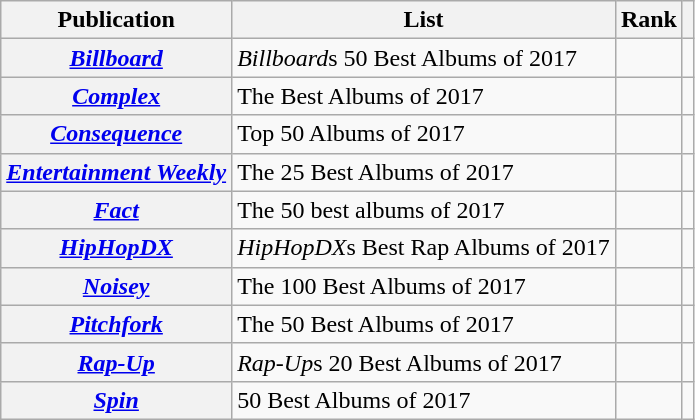<table class="wikitable sortable plainrowheaders" style="border:none; margin:0;">
<tr>
<th scope="col">Publication</th>
<th scope="col" class="unsortable">List</th>
<th scope="col" data-sort-type="number">Rank</th>
<th scope="col" class="unsortable"></th>
</tr>
<tr>
<th scope="row"><em><a href='#'>Billboard</a></em></th>
<td><em>Billboard</em>s 50 Best Albums of 2017</td>
<td></td>
<td></td>
</tr>
<tr>
<th scope="row"><em><a href='#'>Complex</a></em></th>
<td>The Best Albums of 2017</td>
<td></td>
<td></td>
</tr>
<tr>
<th scope="row"><em><a href='#'>Consequence</a></em></th>
<td>Top 50 Albums of 2017</td>
<td></td>
<td></td>
</tr>
<tr>
<th scope="row"><em><a href='#'>Entertainment Weekly</a></em></th>
<td>The 25 Best Albums of 2017</td>
<td></td>
<td></td>
</tr>
<tr>
<th scope="row"><em><a href='#'>Fact</a></em></th>
<td>The 50 best albums of 2017</td>
<td></td>
<td></td>
</tr>
<tr>
<th scope="row"><em><a href='#'>HipHopDX</a></em></th>
<td><em>HipHopDX</em>s Best Rap Albums of 2017</td>
<td></td>
<td></td>
</tr>
<tr>
<th scope="row"><em><a href='#'>Noisey</a></em></th>
<td>The 100 Best Albums of 2017</td>
<td></td>
<td></td>
</tr>
<tr>
<th scope="row"><em><a href='#'>Pitchfork</a></em></th>
<td>The 50 Best Albums of 2017</td>
<td></td>
<td></td>
</tr>
<tr>
<th scope="row"><em><a href='#'>Rap-Up</a></em></th>
<td><em>Rap-Up</em>s 20 Best Albums of 2017</td>
<td></td>
<td></td>
</tr>
<tr>
<th scope="row"><em><a href='#'>Spin</a></em></th>
<td>50 Best Albums of 2017</td>
<td></td>
<td></td>
</tr>
</table>
